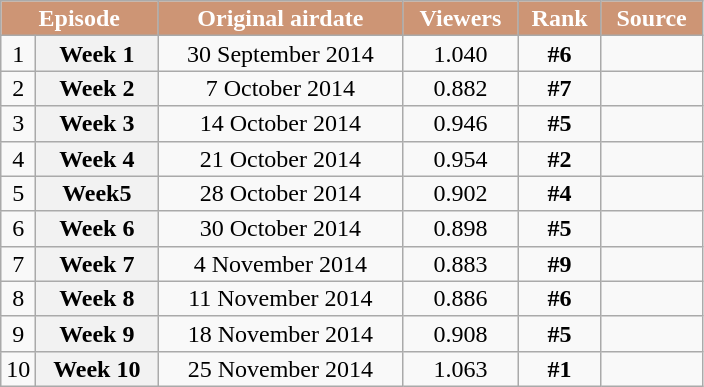<table class="wikitable plainrowheaders" style="text-align:center; line-height:16px">
<tr>
<th scope="col" style="background:#CD9575; color:white;" colspan="2">Episode</th>
<th scope="col" style="background:#CD9575; color:white;">Original airdate</th>
<th scope="col" style="background:#CD9575; color:white;">Viewers<br><small></small></th>
<th scope="col" style="background:#CD9575; color:white;">Rank</th>
<th scope="col" style="background:#CD9575; color:white;">Source</th>
</tr>
<tr>
<td style="width:05%;">1</td>
<th scope="row" style="text-align:center">Week 1</th>
<td>30 September 2014</td>
<td>1.040</td>
<td><strong>#6</strong></td>
<td></td>
</tr>
<tr>
<td style="width:05%;">2</td>
<th scope="row" style="text-align:center">Week 2</th>
<td>7 October 2014</td>
<td>0.882</td>
<td><strong>#7</strong></td>
<td></td>
</tr>
<tr>
<td style="width:05%;">3</td>
<th scope="row" style="text-align:center">Week 3</th>
<td>14 October 2014</td>
<td>0.946</td>
<td><strong>#5</strong></td>
<td></td>
</tr>
<tr>
<td style="width:05%;">4</td>
<th scope="row" style="text-align:center">Week 4</th>
<td>21 October 2014</td>
<td>0.954</td>
<td><strong>#2</strong></td>
<td></td>
</tr>
<tr>
<td style="width:05%;">5</td>
<th scope="row" style="text-align:center">Week5</th>
<td>28 October 2014</td>
<td>0.902</td>
<td><strong>#4</strong></td>
<td></td>
</tr>
<tr>
<td style="width:05%;">6</td>
<th scope="row" style="text-align:center">Week 6</th>
<td>30 October 2014</td>
<td>0.898</td>
<td><strong>#5</strong></td>
<td></td>
</tr>
<tr>
<td style="width:05%;">7</td>
<th scope="row" style="text-align:center">Week 7</th>
<td>4 November 2014</td>
<td>0.883</td>
<td><strong>#9</strong></td>
<td></td>
</tr>
<tr>
<td style="width:05%;">8</td>
<th scope="row" style="text-align:center">Week 8</th>
<td>11 November 2014</td>
<td>0.886</td>
<td><strong>#6</strong></td>
<td></td>
</tr>
<tr>
<td style="width:05%;">9</td>
<th scope="row" style="text-align:center">Week 9</th>
<td>18 November 2014</td>
<td>0.908</td>
<td><strong>#5</strong></td>
<td></td>
</tr>
<tr>
<td style="width:05%;">10</td>
<th scope="row" style="text-align:center">Week 10</th>
<td>25 November 2014</td>
<td>1.063</td>
<td><strong>#1</strong></td>
<td></td>
</tr>
</table>
